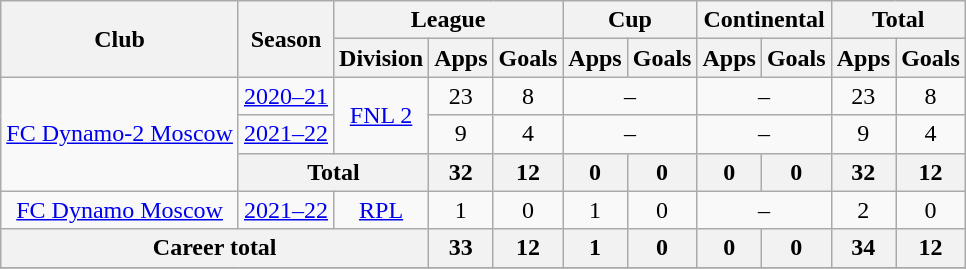<table class="wikitable" style="text-align: center;">
<tr>
<th rowspan=2>Club</th>
<th rowspan=2>Season</th>
<th colspan=3>League</th>
<th colspan=2>Cup</th>
<th colspan=2>Continental</th>
<th colspan=2>Total</th>
</tr>
<tr>
<th>Division</th>
<th>Apps</th>
<th>Goals</th>
<th>Apps</th>
<th>Goals</th>
<th>Apps</th>
<th>Goals</th>
<th>Apps</th>
<th>Goals</th>
</tr>
<tr>
<td rowspan="3"><a href='#'>FC Dynamo-2 Moscow</a></td>
<td><a href='#'>2020–21</a></td>
<td rowspan="2"><a href='#'>FNL 2</a></td>
<td>23</td>
<td>8</td>
<td colspan=2>–</td>
<td colspan=2>–</td>
<td>23</td>
<td>8</td>
</tr>
<tr>
<td><a href='#'>2021–22</a></td>
<td>9</td>
<td>4</td>
<td colspan=2>–</td>
<td colspan=2>–</td>
<td>9</td>
<td>4</td>
</tr>
<tr>
<th colspan=2>Total</th>
<th>32</th>
<th>12</th>
<th>0</th>
<th>0</th>
<th>0</th>
<th>0</th>
<th>32</th>
<th>12</th>
</tr>
<tr>
<td><a href='#'>FC Dynamo Moscow</a></td>
<td><a href='#'>2021–22</a></td>
<td><a href='#'>RPL</a></td>
<td>1</td>
<td>0</td>
<td>1</td>
<td>0</td>
<td colspan=2>–</td>
<td>2</td>
<td>0</td>
</tr>
<tr>
<th colspan=3>Career total</th>
<th>33</th>
<th>12</th>
<th>1</th>
<th>0</th>
<th>0</th>
<th>0</th>
<th>34</th>
<th>12</th>
</tr>
<tr>
</tr>
</table>
